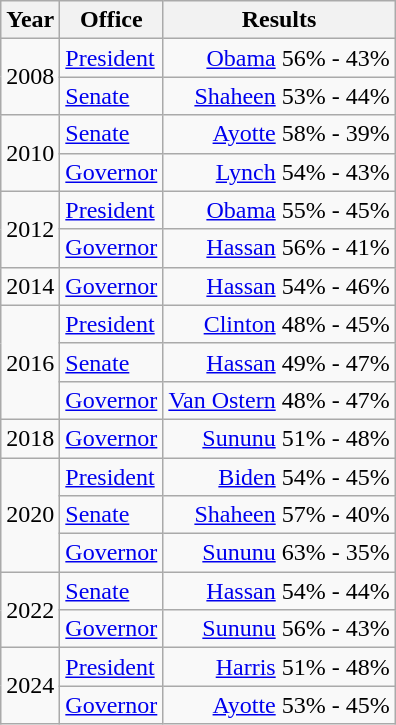<table class=wikitable>
<tr>
<th>Year</th>
<th>Office</th>
<th>Results</th>
</tr>
<tr>
<td rowspan=2>2008</td>
<td><a href='#'>President</a></td>
<td align="right" ><a href='#'>Obama</a> 56% - 43%</td>
</tr>
<tr>
<td><a href='#'>Senate</a></td>
<td align="right" ><a href='#'>Shaheen</a> 53% - 44%</td>
</tr>
<tr>
<td rowspan=2>2010</td>
<td><a href='#'>Senate</a></td>
<td align="right" ><a href='#'>Ayotte</a> 58% - 39%</td>
</tr>
<tr>
<td><a href='#'>Governor</a></td>
<td align="right" ><a href='#'>Lynch</a> 54% - 43%</td>
</tr>
<tr>
<td rowspan=2>2012</td>
<td><a href='#'>President</a></td>
<td align="right" ><a href='#'>Obama</a> 55% - 45%</td>
</tr>
<tr>
<td><a href='#'>Governor</a></td>
<td align="right" ><a href='#'>Hassan</a> 56% - 41%</td>
</tr>
<tr>
<td>2014</td>
<td><a href='#'>Governor</a></td>
<td align="right" ><a href='#'>Hassan</a> 54% - 46%</td>
</tr>
<tr>
<td rowspan=3>2016</td>
<td><a href='#'>President</a></td>
<td align="right" ><a href='#'>Clinton</a> 48% - 45%</td>
</tr>
<tr>
<td><a href='#'>Senate</a></td>
<td align="right" ><a href='#'>Hassan</a> 49% - 47%</td>
</tr>
<tr>
<td><a href='#'>Governor</a></td>
<td align="right" ><a href='#'>Van Ostern</a> 48% - 47%</td>
</tr>
<tr>
<td>2018</td>
<td><a href='#'>Governor</a></td>
<td align="right" ><a href='#'>Sununu</a> 51% - 48%</td>
</tr>
<tr>
<td rowspan=3>2020</td>
<td><a href='#'>President</a></td>
<td align="right" ><a href='#'>Biden</a> 54% - 45%</td>
</tr>
<tr>
<td><a href='#'>Senate</a></td>
<td align="right" ><a href='#'>Shaheen</a> 57% - 40%</td>
</tr>
<tr>
<td><a href='#'>Governor</a></td>
<td align="right" ><a href='#'>Sununu</a> 63% - 35%</td>
</tr>
<tr>
<td rowspan=2>2022</td>
<td><a href='#'>Senate</a></td>
<td align="right" ><a href='#'>Hassan</a> 54% - 44%</td>
</tr>
<tr>
<td><a href='#'>Governor</a></td>
<td align="right" ><a href='#'>Sununu</a> 56% - 43%</td>
</tr>
<tr>
<td rowspan=2>2024</td>
<td><a href='#'>President</a></td>
<td align="right" ><a href='#'>Harris</a> 51% - 48%</td>
</tr>
<tr>
<td><a href='#'>Governor</a></td>
<td align="right" ><a href='#'>Ayotte</a> 53% - 45%</td>
</tr>
</table>
